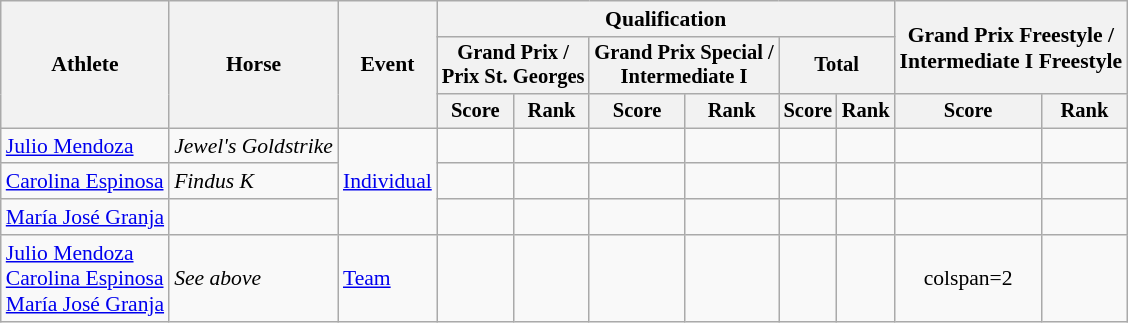<table class=wikitable style=font-size:90%;text-align:center>
<tr>
<th rowspan=3>Athlete</th>
<th rowspan=3>Horse</th>
<th rowspan=3>Event</th>
<th colspan=6>Qualification</th>
<th colspan=2 rowspan=2>Grand Prix Freestyle /<br>Intermediate I Freestyle</th>
</tr>
<tr style=font-size:95%>
<th colspan=2>Grand Prix /<br>Prix St. Georges</th>
<th colspan=2>Grand Prix Special /<br>Intermediate I</th>
<th colspan=2>Total</th>
</tr>
<tr style=font-size:95%>
<th>Score</th>
<th>Rank</th>
<th>Score</th>
<th>Rank</th>
<th>Score</th>
<th>Rank</th>
<th>Score</th>
<th>Rank</th>
</tr>
<tr>
<td align=left><a href='#'>Julio Mendoza</a></td>
<td align=left><em>Jewel's Goldstrike</em></td>
<td align=left rowspan=3><a href='#'>Individual</a></td>
<td></td>
<td></td>
<td></td>
<td></td>
<td></td>
<td></td>
<td></td>
<td></td>
</tr>
<tr>
<td align=left><a href='#'>Carolina Espinosa</a></td>
<td align=left><em>Findus K</em></td>
<td></td>
<td></td>
<td></td>
<td></td>
<td></td>
<td></td>
<td></td>
<td></td>
</tr>
<tr>
<td align=left><a href='#'>María José Granja</a></td>
<td align=left></td>
<td></td>
<td></td>
<td></td>
<td></td>
<td></td>
<td></td>
<td></td>
<td></td>
</tr>
<tr>
<td align=left><a href='#'>Julio Mendoza</a><br><a href='#'>Carolina Espinosa</a><br><a href='#'>María José Granja</a></td>
<td align=left><em>See above</em></td>
<td align=left><a href='#'>Team</a></td>
<td></td>
<td></td>
<td></td>
<td></td>
<td></td>
<td></td>
<td>colspan=2 </td>
</tr>
</table>
